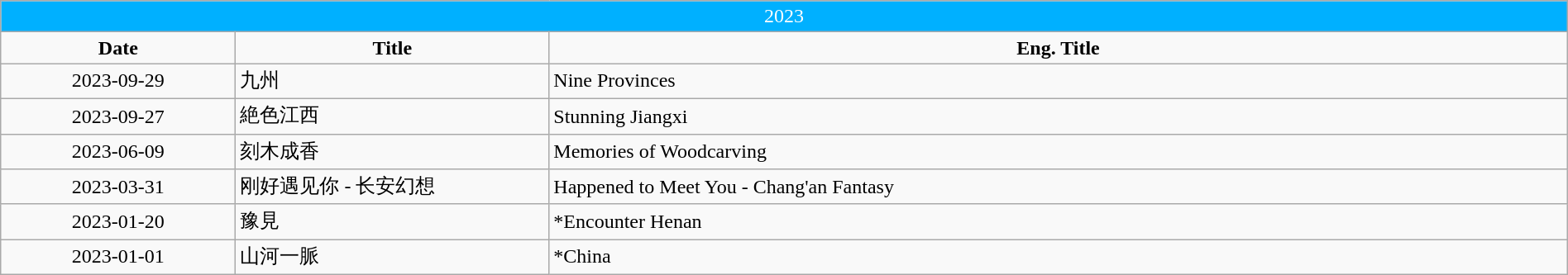<table class="wikitable mw-collapsible mw-uncollapsed" width="100%" style="text-align:left">
<tr style="background:#00B0FF; color:white ">
<td colspan="3" align="center">2023</td>
</tr>
<tr>
<td width="15%" align="center"><strong>Date</strong></td>
<td width="20%" align="center"><strong>Title</strong></td>
<td align="center"><strong>Eng. Title</strong></td>
</tr>
<tr>
<td align="center">2023-09-29</td>
<td>九州</td>
<td>Nine Provinces</td>
</tr>
<tr>
<td align="center">2023-09-27</td>
<td>絶色江西</td>
<td>Stunning Jiangxi</td>
</tr>
<tr>
<td align="center">2023-06-09</td>
<td>刻木成香</td>
<td>Memories of Woodcarving</td>
</tr>
<tr>
<td align="center">2023-03-31</td>
<td>刚好遇见你 - 长安幻想</td>
<td>Happened to Meet You - Chang'an Fantasy</td>
</tr>
<tr>
<td align="center">2023-01-20</td>
<td>豫見</td>
<td>*Encounter Henan</td>
</tr>
<tr>
<td align="center">2023-01-01</td>
<td>山河一脈</td>
<td>*China</td>
</tr>
</table>
